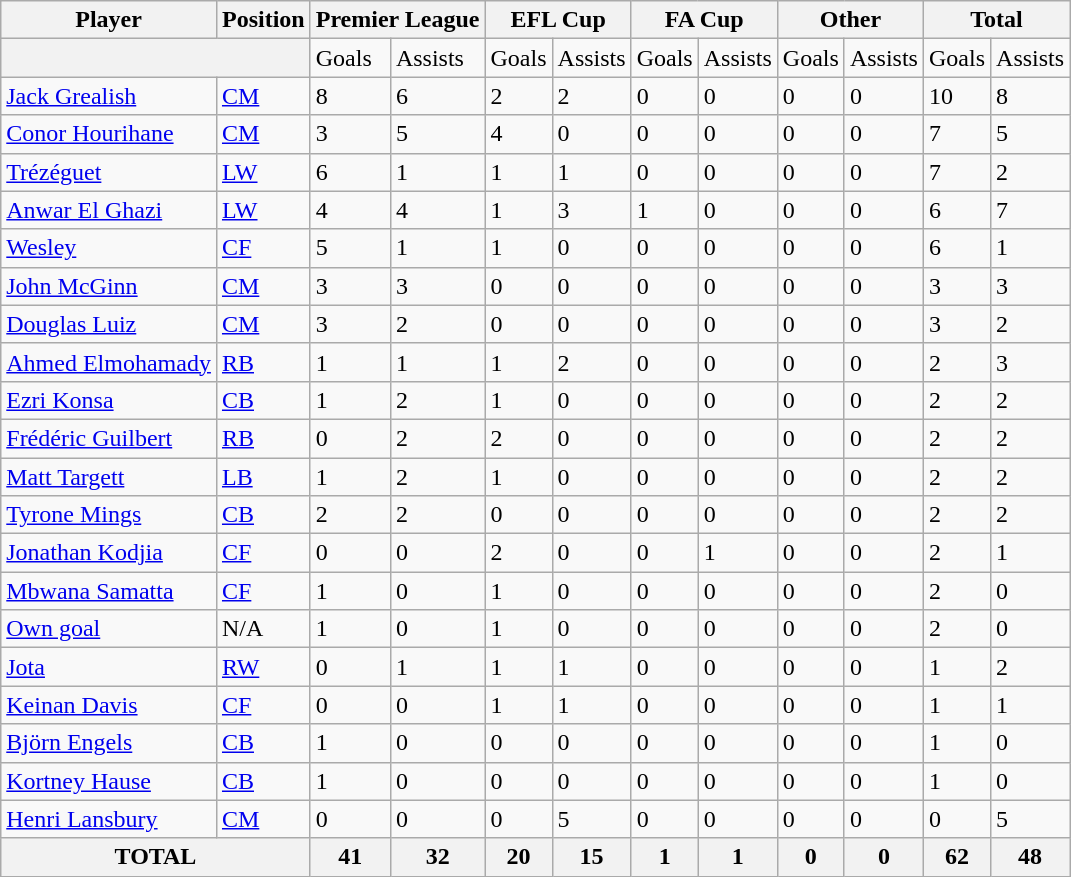<table class="wikitable sortable">
<tr>
<th>Player</th>
<th>Position</th>
<th colspan="2">Premier League</th>
<th colspan="2">EFL Cup</th>
<th colspan="2">FA Cup</th>
<th colspan="2">Other</th>
<th colspan="2">Total</th>
</tr>
<tr>
<th colspan="2"></th>
<td>Goals</td>
<td>Assists</td>
<td>Goals</td>
<td>Assists</td>
<td>Goals</td>
<td>Assists</td>
<td>Goals</td>
<td>Assists</td>
<td>Goals</td>
<td>Assists</td>
</tr>
<tr>
<td> <a href='#'>Jack Grealish</a></td>
<td><a href='#'>CM</a></td>
<td>8</td>
<td>6</td>
<td>2</td>
<td>2</td>
<td>0</td>
<td>0</td>
<td>0</td>
<td>0</td>
<td>10</td>
<td>8</td>
</tr>
<tr>
<td> <a href='#'>Conor Hourihane</a></td>
<td><a href='#'>CM</a></td>
<td>3</td>
<td>5</td>
<td>4</td>
<td>0</td>
<td>0</td>
<td>0</td>
<td>0</td>
<td>0</td>
<td>7</td>
<td>5</td>
</tr>
<tr>
<td> <a href='#'>Trézéguet</a></td>
<td><a href='#'>LW</a></td>
<td>6</td>
<td>1</td>
<td>1</td>
<td>1</td>
<td>0</td>
<td>0</td>
<td>0</td>
<td>0</td>
<td>7</td>
<td>2</td>
</tr>
<tr>
<td> <a href='#'>Anwar El Ghazi</a></td>
<td><a href='#'>LW</a></td>
<td>4</td>
<td>4</td>
<td>1</td>
<td>3</td>
<td>1</td>
<td>0</td>
<td>0</td>
<td>0</td>
<td>6</td>
<td>7</td>
</tr>
<tr>
<td> <a href='#'>Wesley</a></td>
<td><a href='#'>CF</a></td>
<td>5</td>
<td>1</td>
<td>1</td>
<td>0</td>
<td>0</td>
<td>0</td>
<td>0</td>
<td>0</td>
<td>6</td>
<td>1</td>
</tr>
<tr>
<td> <a href='#'>John McGinn</a></td>
<td><a href='#'>CM</a></td>
<td>3</td>
<td>3</td>
<td>0</td>
<td>0</td>
<td>0</td>
<td>0</td>
<td>0</td>
<td>0</td>
<td>3</td>
<td>3</td>
</tr>
<tr>
<td> <a href='#'>Douglas Luiz</a></td>
<td><a href='#'>CM</a></td>
<td>3</td>
<td>2</td>
<td>0</td>
<td>0</td>
<td>0</td>
<td>0</td>
<td>0</td>
<td>0</td>
<td>3</td>
<td>2</td>
</tr>
<tr>
<td> <a href='#'>Ahmed Elmohamady</a></td>
<td><a href='#'>RB</a></td>
<td>1</td>
<td>1</td>
<td>1</td>
<td>2</td>
<td>0</td>
<td>0</td>
<td>0</td>
<td>0</td>
<td>2</td>
<td>3</td>
</tr>
<tr>
<td> <a href='#'>Ezri Konsa</a></td>
<td><a href='#'>CB</a></td>
<td>1</td>
<td>2</td>
<td>1</td>
<td>0</td>
<td>0</td>
<td>0</td>
<td>0</td>
<td>0</td>
<td>2</td>
<td>2</td>
</tr>
<tr>
<td> <a href='#'>Frédéric Guilbert</a></td>
<td><a href='#'>RB</a></td>
<td>0</td>
<td>2</td>
<td>2</td>
<td>0</td>
<td>0</td>
<td>0</td>
<td>0</td>
<td>0</td>
<td>2</td>
<td>2</td>
</tr>
<tr>
<td> <a href='#'>Matt Targett</a></td>
<td><a href='#'>LB</a></td>
<td>1</td>
<td>2</td>
<td>1</td>
<td>0</td>
<td>0</td>
<td>0</td>
<td>0</td>
<td>0</td>
<td>2</td>
<td>2</td>
</tr>
<tr>
<td> <a href='#'>Tyrone Mings</a></td>
<td><a href='#'>CB</a></td>
<td>2</td>
<td>2</td>
<td>0</td>
<td>0</td>
<td>0</td>
<td>0</td>
<td>0</td>
<td>0</td>
<td>2</td>
<td>2</td>
</tr>
<tr>
<td> <a href='#'>Jonathan Kodjia</a></td>
<td><a href='#'>CF</a></td>
<td>0</td>
<td>0</td>
<td>2</td>
<td>0</td>
<td>0</td>
<td>1</td>
<td>0</td>
<td>0</td>
<td>2</td>
<td>1</td>
</tr>
<tr>
<td> <a href='#'>Mbwana Samatta</a></td>
<td><a href='#'>CF</a></td>
<td>1</td>
<td>0</td>
<td>1</td>
<td>0</td>
<td>0</td>
<td>0</td>
<td>0</td>
<td>0</td>
<td>2</td>
<td>0</td>
</tr>
<tr>
<td><a href='#'>Own goal</a></td>
<td>N/A</td>
<td>1</td>
<td>0</td>
<td>1</td>
<td>0</td>
<td>0</td>
<td>0</td>
<td>0</td>
<td>0</td>
<td>2</td>
<td>0</td>
</tr>
<tr>
<td> <a href='#'>Jota</a></td>
<td><a href='#'>RW</a></td>
<td>0</td>
<td>1</td>
<td>1</td>
<td>1</td>
<td>0</td>
<td>0</td>
<td>0</td>
<td>0</td>
<td>1</td>
<td>2</td>
</tr>
<tr>
<td> <a href='#'>Keinan Davis</a></td>
<td><a href='#'>CF</a></td>
<td>0</td>
<td>0</td>
<td>1</td>
<td>1</td>
<td>0</td>
<td>0</td>
<td>0</td>
<td>0</td>
<td>1</td>
<td>1</td>
</tr>
<tr>
<td> <a href='#'>Björn Engels</a></td>
<td><a href='#'>CB</a></td>
<td>1</td>
<td>0</td>
<td>0</td>
<td>0</td>
<td>0</td>
<td>0</td>
<td>0</td>
<td>0</td>
<td>1</td>
<td>0</td>
</tr>
<tr>
<td> <a href='#'>Kortney Hause</a></td>
<td><a href='#'>CB</a></td>
<td>1</td>
<td>0</td>
<td>0</td>
<td>0</td>
<td>0</td>
<td>0</td>
<td>0</td>
<td>0</td>
<td>1</td>
<td>0</td>
</tr>
<tr>
<td> <a href='#'>Henri Lansbury</a></td>
<td><a href='#'>CM</a></td>
<td>0</td>
<td>0</td>
<td>0</td>
<td>5</td>
<td>0</td>
<td>0</td>
<td>0</td>
<td>0</td>
<td>0</td>
<td>5</td>
</tr>
<tr>
<th colspan="2">TOTAL</th>
<th>41</th>
<th>32</th>
<th>20</th>
<th>15</th>
<th>1</th>
<th>1</th>
<th>0</th>
<th>0</th>
<th>62</th>
<th>48</th>
</tr>
</table>
